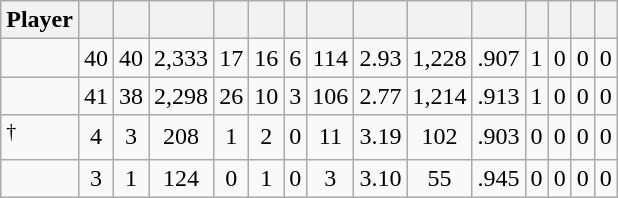<table class="wikitable sortable" style="text-align:center;">
<tr>
<th>Player</th>
<th></th>
<th></th>
<th></th>
<th></th>
<th></th>
<th></th>
<th></th>
<th></th>
<th></th>
<th></th>
<th></th>
<th></th>
<th></th>
<th></th>
</tr>
<tr>
<td style="text-align:left;"></td>
<td>40</td>
<td>40</td>
<td>2,333</td>
<td>17</td>
<td>16</td>
<td>6</td>
<td>114</td>
<td>2.93</td>
<td>1,228</td>
<td>.907</td>
<td>1</td>
<td>0</td>
<td>0</td>
<td>0</td>
</tr>
<tr>
<td style="text-align:left;"></td>
<td>41</td>
<td>38</td>
<td>2,298</td>
<td>26</td>
<td>10</td>
<td>3</td>
<td>106</td>
<td>2.77</td>
<td>1,214</td>
<td>.913</td>
<td>1</td>
<td>0</td>
<td>0</td>
<td>0</td>
</tr>
<tr>
<td style="text-align:left;"><sup>†</sup></td>
<td>4</td>
<td>3</td>
<td>208</td>
<td>1</td>
<td>2</td>
<td>0</td>
<td>11</td>
<td>3.19</td>
<td>102</td>
<td>.903</td>
<td>0</td>
<td>0</td>
<td>0</td>
<td>0</td>
</tr>
<tr>
<td style="text-align:left;"></td>
<td>3</td>
<td>1</td>
<td>124</td>
<td>0</td>
<td>1</td>
<td>0</td>
<td>3</td>
<td>3.10</td>
<td>55</td>
<td>.945</td>
<td>0</td>
<td>0</td>
<td>0</td>
<td>0</td>
</tr>
</table>
